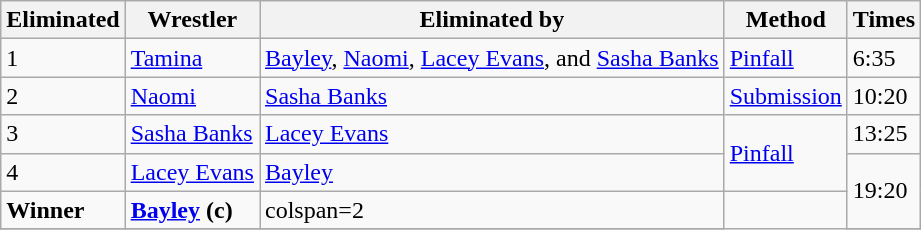<table class="wikitable sortable">
<tr>
<th>Eliminated</th>
<th>Wrestler</th>
<th>Eliminated by</th>
<th>Method</th>
<th>Times</th>
</tr>
<tr>
<td>1</td>
<td><a href='#'>Tamina</a></td>
<td><a href='#'>Bayley</a>, <a href='#'>Naomi</a>, <a href='#'>Lacey Evans</a>, and <a href='#'>Sasha Banks</a></td>
<td><a href='#'>Pinfall</a></td>
<td>6:35</td>
</tr>
<tr>
<td>2</td>
<td><a href='#'>Naomi</a></td>
<td><a href='#'>Sasha Banks</a></td>
<td><a href='#'>Submission</a></td>
<td>10:20</td>
</tr>
<tr>
<td>3</td>
<td><a href='#'>Sasha Banks</a></td>
<td><a href='#'>Lacey Evans</a></td>
<td rowspan=2><a href='#'>Pinfall</a></td>
<td>13:25</td>
</tr>
<tr>
<td>4</td>
<td><a href='#'>Lacey Evans</a></td>
<td><a href='#'>Bayley</a></td>
<td rowspan=2>19:20</td>
</tr>
<tr>
<td><strong>Winner</strong></td>
<td><strong><a href='#'>Bayley</a> (c)</strong></td>
<td>colspan=2 </td>
</tr>
<tr>
</tr>
</table>
